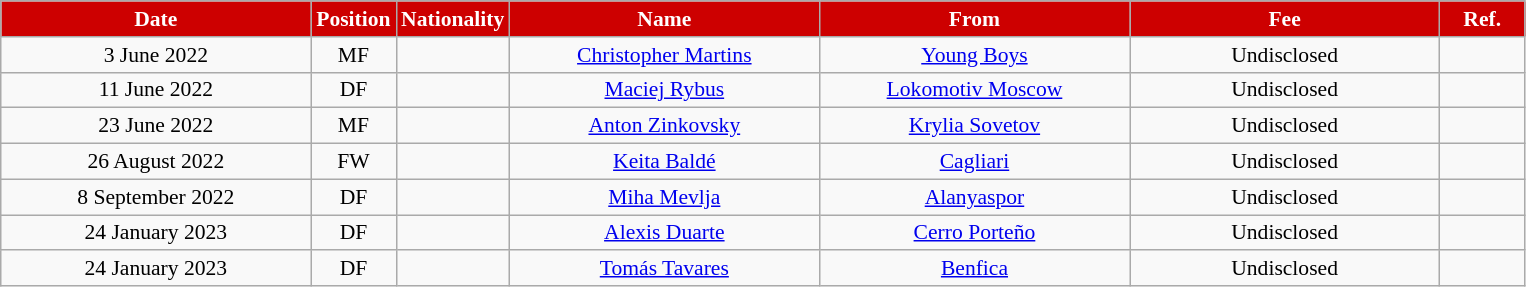<table class="wikitable"  style="text-align:center; font-size:90%; ">
<tr>
<th style="background:#CD0000; color:white; width:200px;">Date</th>
<th style="background:#CD0000; color:white; width:50px;">Position</th>
<th style="background:#CD0000; color:white; width:50px;">Nationality</th>
<th style="background:#CD0000; color:white; width:200px;">Name</th>
<th style="background:#CD0000; color:white; width:200px;">From</th>
<th style="background:#CD0000; color:white; width:200px;">Fee</th>
<th style="background:#CD0000; color:white; width:50px;">Ref.</th>
</tr>
<tr>
<td>3 June 2022</td>
<td>MF</td>
<td></td>
<td><a href='#'>Christopher Martins</a></td>
<td><a href='#'>Young Boys</a></td>
<td>Undisclosed</td>
<td></td>
</tr>
<tr>
<td>11 June 2022</td>
<td>DF</td>
<td></td>
<td><a href='#'>Maciej Rybus</a></td>
<td><a href='#'>Lokomotiv Moscow</a></td>
<td>Undisclosed</td>
<td></td>
</tr>
<tr>
<td>23 June 2022</td>
<td>MF</td>
<td></td>
<td><a href='#'>Anton Zinkovsky</a></td>
<td><a href='#'>Krylia Sovetov</a></td>
<td>Undisclosed</td>
<td></td>
</tr>
<tr>
<td>26 August 2022</td>
<td>FW</td>
<td></td>
<td><a href='#'>Keita Baldé</a></td>
<td><a href='#'>Cagliari</a></td>
<td>Undisclosed</td>
<td></td>
</tr>
<tr>
<td>8 September 2022</td>
<td>DF</td>
<td></td>
<td><a href='#'>Miha Mevlja</a></td>
<td><a href='#'>Alanyaspor</a></td>
<td>Undisclosed</td>
<td></td>
</tr>
<tr>
<td>24 January 2023</td>
<td>DF</td>
<td></td>
<td><a href='#'>Alexis Duarte</a></td>
<td><a href='#'>Cerro Porteño</a></td>
<td>Undisclosed</td>
<td></td>
</tr>
<tr>
<td>24 January 2023</td>
<td>DF</td>
<td></td>
<td><a href='#'>Tomás Tavares</a></td>
<td><a href='#'>Benfica</a></td>
<td>Undisclosed</td>
<td></td>
</tr>
</table>
